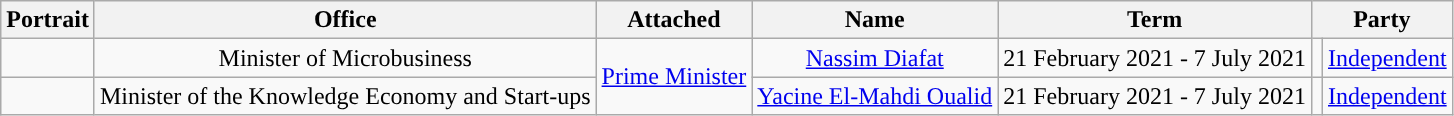<table class="wikitable" style="text-align:center">
<tr>
<th>Portrait</th>
<th>Office</th>
<th>Attached</th>
<th>Name</th>
<th>Term</th>
<th colspan="2">Party</th>
</tr>
<tr>
<td></td>
<td>Minister of Microbusiness</td>
<td rowspan="2"><a href='#'>Prime Minister</a></td>
<td><a href='#'>Nassim Diafat</a></td>
<td>21 February 2021 - 7 July 2021</td>
<td></td>
<td><a href='#'>Independent</a></td>
</tr>
<tr>
<td></td>
<td>Minister of the Knowledge Economy and Start-ups</td>
<td><a href='#'>Yacine El-Mahdi Oualid</a></td>
<td>21 February 2021 - 7 July 2021</td>
<td></td>
<td><a href='#'>Independent</a></td>
</tr>
</table>
